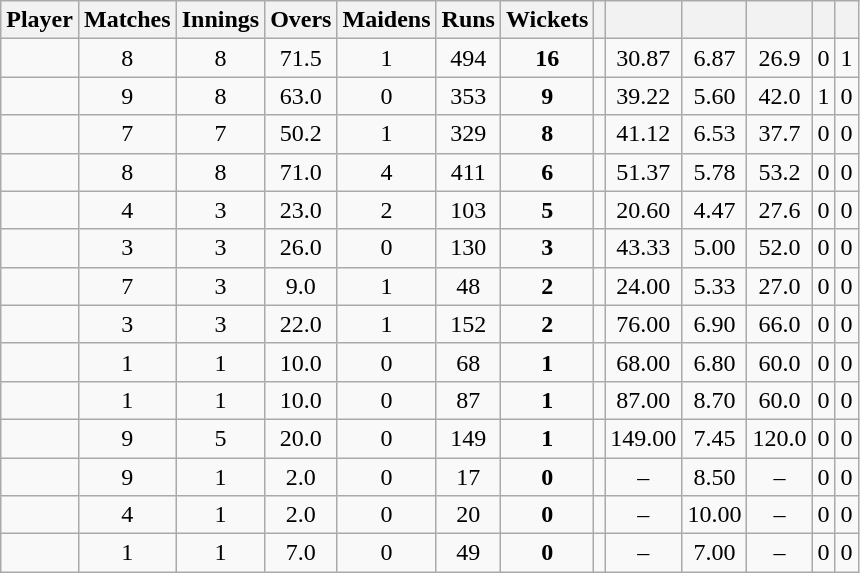<table class="wikitable sortable" style="text-align:center">
<tr>
<th>Player</th>
<th>Matches</th>
<th>Innings</th>
<th>Overs</th>
<th>Maidens</th>
<th>Runs</th>
<th>Wickets</th>
<th></th>
<th></th>
<th></th>
<th></th>
<th></th>
<th></th>
</tr>
<tr>
<td align="left"></td>
<td>8</td>
<td>8</td>
<td>71.5</td>
<td>1</td>
<td>494</td>
<td><strong>16</strong></td>
<td></td>
<td>30.87</td>
<td>6.87</td>
<td>26.9</td>
<td>0</td>
<td>1</td>
</tr>
<tr>
<td align="left"></td>
<td>9</td>
<td>8</td>
<td>63.0</td>
<td>0</td>
<td>353</td>
<td><strong>9</strong></td>
<td></td>
<td>39.22</td>
<td>5.60</td>
<td>42.0</td>
<td>1</td>
<td>0</td>
</tr>
<tr>
<td align="left"></td>
<td>7</td>
<td>7</td>
<td>50.2</td>
<td>1</td>
<td>329</td>
<td><strong>8</strong></td>
<td></td>
<td>41.12</td>
<td>6.53</td>
<td>37.7</td>
<td>0</td>
<td>0</td>
</tr>
<tr>
<td align="left"></td>
<td>8</td>
<td>8</td>
<td>71.0</td>
<td>4</td>
<td>411</td>
<td><strong>6</strong></td>
<td></td>
<td>51.37</td>
<td>5.78</td>
<td>53.2</td>
<td>0</td>
<td>0</td>
</tr>
<tr>
<td align="left"></td>
<td>4</td>
<td>3</td>
<td>23.0</td>
<td>2</td>
<td>103</td>
<td><strong>5</strong></td>
<td></td>
<td>20.60</td>
<td>4.47</td>
<td>27.6</td>
<td>0</td>
<td>0</td>
</tr>
<tr>
<td align="left"></td>
<td>3</td>
<td>3</td>
<td>26.0</td>
<td>0</td>
<td>130</td>
<td><strong>3</strong></td>
<td></td>
<td>43.33</td>
<td>5.00</td>
<td>52.0</td>
<td>0</td>
<td>0</td>
</tr>
<tr>
<td align="left"></td>
<td>7</td>
<td>3</td>
<td>9.0</td>
<td>1</td>
<td>48</td>
<td><strong>2</strong></td>
<td></td>
<td>24.00</td>
<td>5.33</td>
<td>27.0</td>
<td>0</td>
<td>0</td>
</tr>
<tr>
<td align="left"></td>
<td>3</td>
<td>3</td>
<td>22.0</td>
<td>1</td>
<td>152</td>
<td><strong>2</strong></td>
<td></td>
<td>76.00</td>
<td>6.90</td>
<td>66.0</td>
<td>0</td>
<td>0</td>
</tr>
<tr>
<td align="left"></td>
<td>1</td>
<td>1</td>
<td>10.0</td>
<td>0</td>
<td>68</td>
<td><strong>1</strong></td>
<td></td>
<td>68.00</td>
<td>6.80</td>
<td>60.0</td>
<td>0</td>
<td>0</td>
</tr>
<tr>
<td align="left"></td>
<td>1</td>
<td>1</td>
<td>10.0</td>
<td>0</td>
<td>87</td>
<td><strong>1</strong></td>
<td></td>
<td>87.00</td>
<td>8.70</td>
<td>60.0</td>
<td>0</td>
<td>0</td>
</tr>
<tr>
<td align="left"></td>
<td>9</td>
<td>5</td>
<td>20.0</td>
<td>0</td>
<td>149</td>
<td><strong>1</strong></td>
<td></td>
<td>149.00</td>
<td>7.45</td>
<td>120.0</td>
<td>0</td>
<td>0</td>
</tr>
<tr>
<td align="left"></td>
<td>9</td>
<td>1</td>
<td>2.0</td>
<td>0</td>
<td>17</td>
<td><strong>0</strong></td>
<td></td>
<td>–</td>
<td>8.50</td>
<td>–</td>
<td>0</td>
<td>0</td>
</tr>
<tr>
<td align="left"></td>
<td>4</td>
<td>1</td>
<td>2.0</td>
<td>0</td>
<td>20</td>
<td><strong>0</strong></td>
<td></td>
<td>–</td>
<td>10.00</td>
<td>–</td>
<td>0</td>
<td>0</td>
</tr>
<tr>
<td align="left"></td>
<td>1</td>
<td>1</td>
<td>7.0</td>
<td>0</td>
<td>49</td>
<td><strong>0</strong></td>
<td></td>
<td>–</td>
<td>7.00</td>
<td>–</td>
<td>0</td>
<td>0</td>
</tr>
</table>
